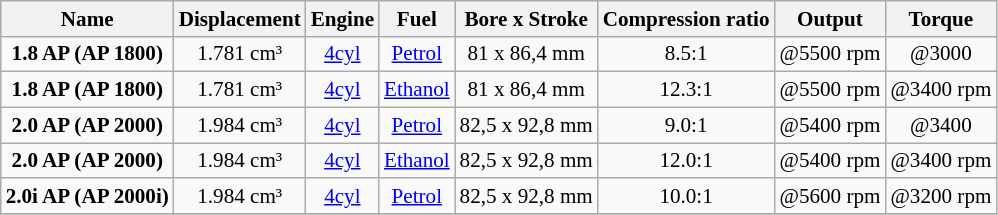<table class="wikitable" style="text-align:center; font-size:88%;">
<tr style="background:#dcdcdc; text-align:center; vertical-align:middle;">
<th>Name</th>
<th>Displacement</th>
<th>Engine</th>
<th>Fuel</th>
<th>Bore x Stroke</th>
<th>Compression ratio</th>
<th>Output</th>
<th>Torque</th>
</tr>
<tr>
<td><strong>1.8 AP (AP 1800)</strong></td>
<td>1.781 cm³</td>
<td><a href='#'>4cyl</a></td>
<td><a href='#'>Petrol</a></td>
<td>81 x 86,4 mm</td>
<td>8.5:1</td>
<td> @5500 rpm</td>
<td> @3000</td>
</tr>
<tr>
<td><strong>1.8 AP (AP 1800)</strong></td>
<td>1.781 cm³</td>
<td><a href='#'>4cyl</a></td>
<td><a href='#'>Ethanol</a></td>
<td>81 x 86,4 mm</td>
<td>12.3:1</td>
<td> @5500 rpm</td>
<td> @3400 rpm</td>
</tr>
<tr>
<td><strong>2.0 AP (AP 2000)</strong></td>
<td>1.984 cm³</td>
<td><a href='#'>4cyl</a></td>
<td><a href='#'>Petrol</a></td>
<td>82,5 x 92,8 mm</td>
<td>9.0:1</td>
<td> @5400 rpm</td>
<td> @3400</td>
</tr>
<tr>
<td><strong>2.0 AP (AP 2000)</strong></td>
<td>1.984 cm³</td>
<td><a href='#'>4cyl</a></td>
<td><a href='#'>Ethanol</a></td>
<td>82,5 x 92,8 mm</td>
<td>12.0:1</td>
<td> @5400 rpm</td>
<td> @3400 rpm</td>
</tr>
<tr>
<td><strong>2.0i AP (AP 2000i)</strong></td>
<td>1.984 cm³</td>
<td><a href='#'>4cyl</a></td>
<td><a href='#'>Petrol</a></td>
<td>82,5 x 92,8 mm</td>
<td>10.0:1</td>
<td> @5600 rpm</td>
<td> @3200 rpm</td>
</tr>
<tr>
</tr>
</table>
